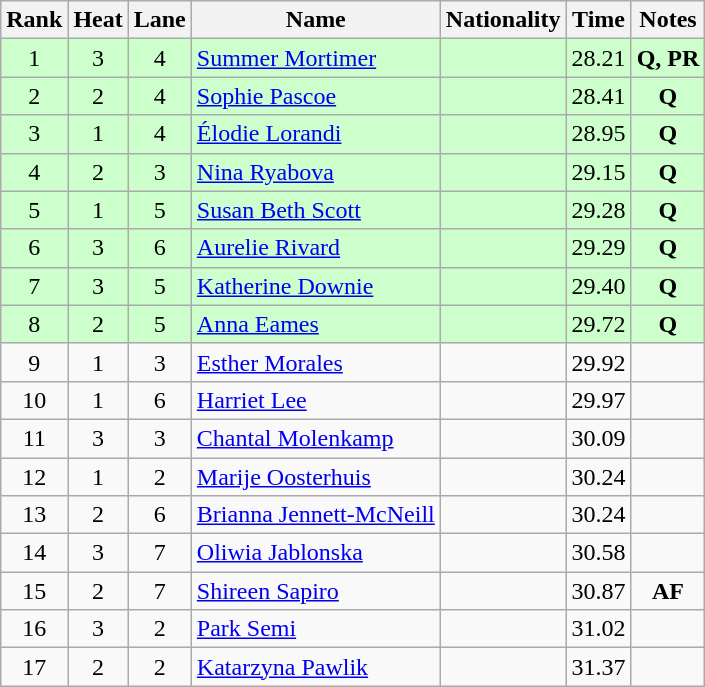<table class="wikitable sortable" style="text-align:center">
<tr>
<th>Rank</th>
<th>Heat</th>
<th>Lane</th>
<th>Name</th>
<th>Nationality</th>
<th>Time</th>
<th>Notes</th>
</tr>
<tr bgcolor=ccffcc>
<td>1</td>
<td>3</td>
<td>4</td>
<td align=left><a href='#'>Summer Mortimer</a></td>
<td align=left></td>
<td>28.21</td>
<td><strong>Q, PR</strong></td>
</tr>
<tr bgcolor=ccffcc>
<td>2</td>
<td>2</td>
<td>4</td>
<td align=left><a href='#'>Sophie Pascoe</a></td>
<td align=left></td>
<td>28.41</td>
<td><strong>Q</strong></td>
</tr>
<tr bgcolor=ccffcc>
<td>3</td>
<td>1</td>
<td>4</td>
<td align=left><a href='#'>Élodie Lorandi</a></td>
<td align=left></td>
<td>28.95</td>
<td><strong>Q</strong></td>
</tr>
<tr bgcolor=ccffcc>
<td>4</td>
<td>2</td>
<td>3</td>
<td align=left><a href='#'>Nina Ryabova</a></td>
<td align=left></td>
<td>29.15</td>
<td><strong>Q</strong></td>
</tr>
<tr bgcolor=ccffcc>
<td>5</td>
<td>1</td>
<td>5</td>
<td align=left><a href='#'>Susan Beth Scott</a></td>
<td align=left></td>
<td>29.28</td>
<td><strong>Q</strong></td>
</tr>
<tr bgcolor=ccffcc>
<td>6</td>
<td>3</td>
<td>6</td>
<td align=left><a href='#'>Aurelie Rivard</a></td>
<td align=left></td>
<td>29.29</td>
<td><strong>Q</strong></td>
</tr>
<tr bgcolor=ccffcc>
<td>7</td>
<td>3</td>
<td>5</td>
<td align=left><a href='#'>Katherine Downie</a></td>
<td align=left></td>
<td>29.40</td>
<td><strong>Q</strong></td>
</tr>
<tr bgcolor=ccffcc>
<td>8</td>
<td>2</td>
<td>5</td>
<td align=left><a href='#'>Anna Eames</a></td>
<td align=left></td>
<td>29.72</td>
<td><strong>Q</strong></td>
</tr>
<tr>
<td>9</td>
<td>1</td>
<td>3</td>
<td align=left><a href='#'>Esther Morales</a></td>
<td align=left></td>
<td>29.92</td>
<td></td>
</tr>
<tr>
<td>10</td>
<td>1</td>
<td>6</td>
<td align=left><a href='#'>Harriet Lee</a></td>
<td align=left></td>
<td>29.97</td>
<td></td>
</tr>
<tr>
<td>11</td>
<td>3</td>
<td>3</td>
<td align=left><a href='#'>Chantal Molenkamp</a></td>
<td align=left></td>
<td>30.09</td>
<td></td>
</tr>
<tr>
<td>12</td>
<td>1</td>
<td>2</td>
<td align=left><a href='#'>Marije Oosterhuis</a></td>
<td align=left></td>
<td>30.24</td>
<td></td>
</tr>
<tr>
<td>13</td>
<td>2</td>
<td>6</td>
<td align=left><a href='#'>Brianna Jennett-McNeill</a></td>
<td align=left></td>
<td>30.24</td>
<td></td>
</tr>
<tr>
<td>14</td>
<td>3</td>
<td>7</td>
<td align=left><a href='#'>Oliwia Jablonska</a></td>
<td align=left></td>
<td>30.58</td>
<td></td>
</tr>
<tr>
<td>15</td>
<td>2</td>
<td>7</td>
<td align=left><a href='#'>Shireen Sapiro</a></td>
<td align=left></td>
<td>30.87</td>
<td><strong>AF</strong></td>
</tr>
<tr>
<td>16</td>
<td>3</td>
<td>2</td>
<td align=left><a href='#'>Park Semi</a></td>
<td align=left></td>
<td>31.02</td>
<td></td>
</tr>
<tr>
<td>17</td>
<td>2</td>
<td>2</td>
<td align=left><a href='#'>Katarzyna Pawlik</a></td>
<td align=left></td>
<td>31.37</td>
<td></td>
</tr>
</table>
